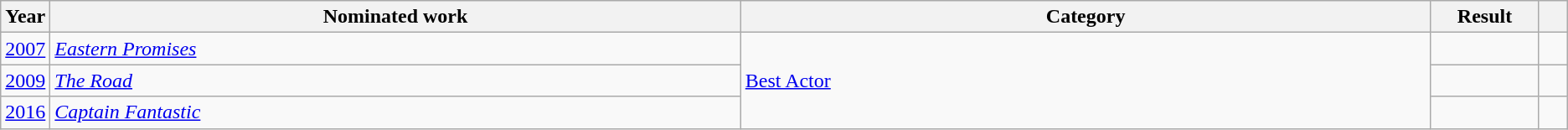<table class="wikitable sortable">
<tr>
<th scope="col" style="width:1em;">Year</th>
<th scope="col" style="width:35em;">Nominated work</th>
<th scope="col" style="width:35em;">Category</th>
<th scope="col" style="width:5em;">Result</th>
<th scope="col" style="width:1em;" class="unsortable"></th>
</tr>
<tr>
<td><a href='#'>2007</a></td>
<td><em><a href='#'>Eastern Promises</a></em></td>
<td rowspan="3"><a href='#'>Best Actor</a></td>
<td></td>
<td style="text-align:center;"></td>
</tr>
<tr>
<td><a href='#'>2009</a></td>
<td><em><a href='#'>The Road</a></em></td>
<td></td>
<td style="text-align:center;"></td>
</tr>
<tr>
<td><a href='#'>2016</a></td>
<td><em><a href='#'>Captain Fantastic</a></em></td>
<td></td>
<td style="text-align:center;"></td>
</tr>
</table>
